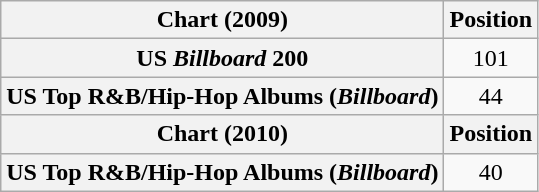<table class="wikitable sortable plainrowheaders" style="text-align:center">
<tr>
<th scope="col">Chart (2009)</th>
<th scope="col">Position</th>
</tr>
<tr>
<th scope="row">US <em>Billboard</em> 200</th>
<td>101</td>
</tr>
<tr>
<th scope="row">US Top R&B/Hip-Hop Albums (<em>Billboard</em>)</th>
<td>44</td>
</tr>
<tr>
<th scope="col">Chart (2010)</th>
<th scope="col">Position</th>
</tr>
<tr>
<th scope="row">US Top R&B/Hip-Hop Albums (<em>Billboard</em>)</th>
<td>40</td>
</tr>
</table>
